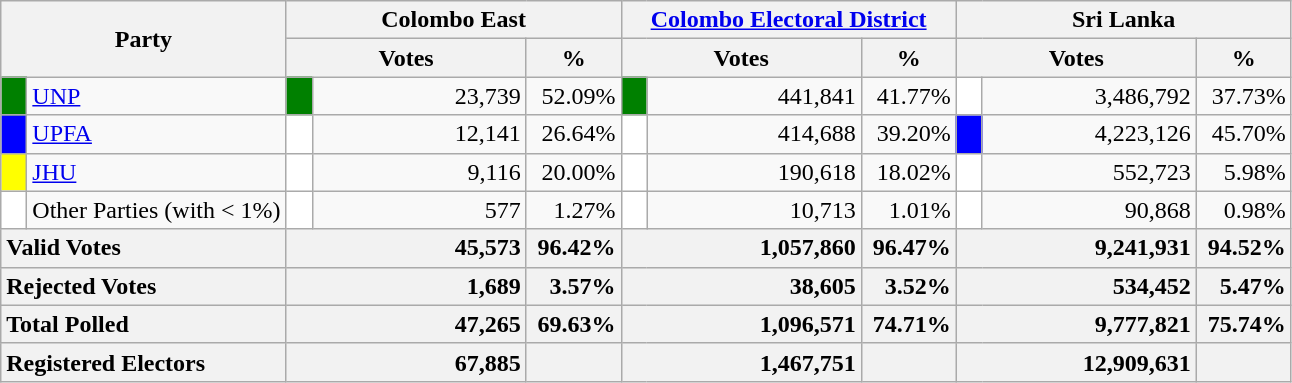<table class="wikitable">
<tr>
<th colspan="2" width="144px"rowspan="2">Party</th>
<th colspan="3" width="216px">Colombo East</th>
<th colspan="3" width="216px"><a href='#'>Colombo Electoral District</a></th>
<th colspan="3" width="216px">Sri Lanka</th>
</tr>
<tr>
<th colspan="2" width="144px">Votes</th>
<th>%</th>
<th colspan="2" width="144px">Votes</th>
<th>%</th>
<th colspan="2" width="144px">Votes</th>
<th>%</th>
</tr>
<tr>
<td style="background-color:green;" width="10px"></td>
<td style="text-align:left;"><a href='#'>UNP</a></td>
<td style="background-color:green;" width="10px"></td>
<td style="text-align:right;">23,739</td>
<td style="text-align:right;">52.09%</td>
<td style="background-color:green;" width="10px"></td>
<td style="text-align:right;">441,841</td>
<td style="text-align:right;">41.77%</td>
<td style="background-color:white;" width="10px"></td>
<td style="text-align:right;">3,486,792</td>
<td style="text-align:right;">37.73%</td>
</tr>
<tr>
<td style="background-color:blue;" width="10px"></td>
<td style="text-align:left;"><a href='#'>UPFA</a></td>
<td style="background-color:white;" width="10px"></td>
<td style="text-align:right;">12,141</td>
<td style="text-align:right;">26.64%</td>
<td style="background-color:white;" width="10px"></td>
<td style="text-align:right;">414,688</td>
<td style="text-align:right;">39.20%</td>
<td style="background-color:blue;" width="10px"></td>
<td style="text-align:right;">4,223,126</td>
<td style="text-align:right;">45.70%</td>
</tr>
<tr>
<td style="background-color:yellow;" width="10px"></td>
<td style="text-align:left;"><a href='#'>JHU</a></td>
<td style="background-color:white;" width="10px"></td>
<td style="text-align:right;">9,116</td>
<td style="text-align:right;">20.00%</td>
<td style="background-color:white;" width="10px"></td>
<td style="text-align:right;">190,618</td>
<td style="text-align:right;">18.02%</td>
<td style="background-color:white;" width="10px"></td>
<td style="text-align:right;">552,723</td>
<td style="text-align:right;">5.98%</td>
</tr>
<tr>
<td style="background-color:white;" width="10px"></td>
<td style="text-align:left;">Other Parties (with < 1%)</td>
<td style="background-color:white;" width="10px"></td>
<td style="text-align:right;">577</td>
<td style="text-align:right;">1.27%</td>
<td style="background-color:white;" width="10px"></td>
<td style="text-align:right;">10,713</td>
<td style="text-align:right;">1.01%</td>
<td style="background-color:white;" width="10px"></td>
<td style="text-align:right;">90,868</td>
<td style="text-align:right;">0.98%</td>
</tr>
<tr>
<th colspan="2" width="144px"style="text-align:left;">Valid Votes</th>
<th style="text-align:right;"colspan="2" width="144px">45,573</th>
<th style="text-align:right;">96.42%</th>
<th style="text-align:right;"colspan="2" width="144px">1,057,860</th>
<th style="text-align:right;">96.47%</th>
<th style="text-align:right;"colspan="2" width="144px">9,241,931</th>
<th style="text-align:right;">94.52%</th>
</tr>
<tr>
<th colspan="2" width="144px"style="text-align:left;">Rejected Votes</th>
<th style="text-align:right;"colspan="2" width="144px">1,689</th>
<th style="text-align:right;">3.57%</th>
<th style="text-align:right;"colspan="2" width="144px">38,605</th>
<th style="text-align:right;">3.52%</th>
<th style="text-align:right;"colspan="2" width="144px">534,452</th>
<th style="text-align:right;">5.47%</th>
</tr>
<tr>
<th colspan="2" width="144px"style="text-align:left;">Total Polled</th>
<th style="text-align:right;"colspan="2" width="144px">47,265</th>
<th style="text-align:right;">69.63%</th>
<th style="text-align:right;"colspan="2" width="144px">1,096,571</th>
<th style="text-align:right;">74.71%</th>
<th style="text-align:right;"colspan="2" width="144px">9,777,821</th>
<th style="text-align:right;">75.74%</th>
</tr>
<tr>
<th colspan="2" width="144px"style="text-align:left;">Registered Electors</th>
<th style="text-align:right;"colspan="2" width="144px">67,885</th>
<th></th>
<th style="text-align:right;"colspan="2" width="144px">1,467,751</th>
<th></th>
<th style="text-align:right;"colspan="2" width="144px">12,909,631</th>
<th></th>
</tr>
</table>
